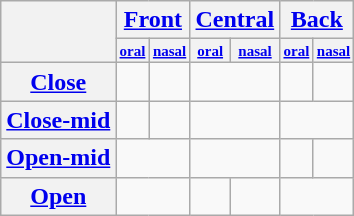<table class="wikitable" style="text-align: center;">
<tr>
<th rowspan="2"></th>
<th colspan="2"><a href='#'>Front</a></th>
<th colspan="2"><a href='#'>Central</a></th>
<th colspan="2"><a href='#'>Back</a></th>
</tr>
<tr style="font-size: x-small;">
<th><a href='#'>oral</a></th>
<th><a href='#'>nasal</a></th>
<th><a href='#'>oral</a></th>
<th><a href='#'>nasal</a></th>
<th><a href='#'>oral</a></th>
<th><a href='#'>nasal</a></th>
</tr>
<tr>
<th><a href='#'>Close</a></th>
<td></td>
<td></td>
<td colspan="2"></td>
<td></td>
<td></td>
</tr>
<tr>
<th><a href='#'>Close-mid</a></th>
<td></td>
<td></td>
<td colspan="2"></td>
<td colspan="2"></td>
</tr>
<tr>
<th><a href='#'>Open-mid</a></th>
<td colspan="2"></td>
<td colspan="2"></td>
<td></td>
<td></td>
</tr>
<tr>
<th><a href='#'>Open</a></th>
<td colspan="2"></td>
<td></td>
<td></td>
<td colspan="2"></td>
</tr>
</table>
